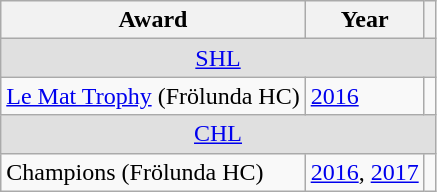<table class="wikitable">
<tr>
<th>Award</th>
<th>Year</th>
<th></th>
</tr>
<tr ALIGN="center" bgcolor="#e0e0e0">
<td colspan="3"><a href='#'>SHL</a></td>
</tr>
<tr>
<td><a href='#'>Le Mat Trophy</a> (Frölunda HC)</td>
<td><a href='#'>2016</a></td>
<td></td>
</tr>
<tr ALIGN="center" bgcolor="#e0e0e0">
<td colspan="3"><a href='#'>CHL</a></td>
</tr>
<tr>
<td>Champions (Frölunda HC)</td>
<td><a href='#'>2016</a>, <a href='#'>2017</a></td>
<td></td>
</tr>
</table>
